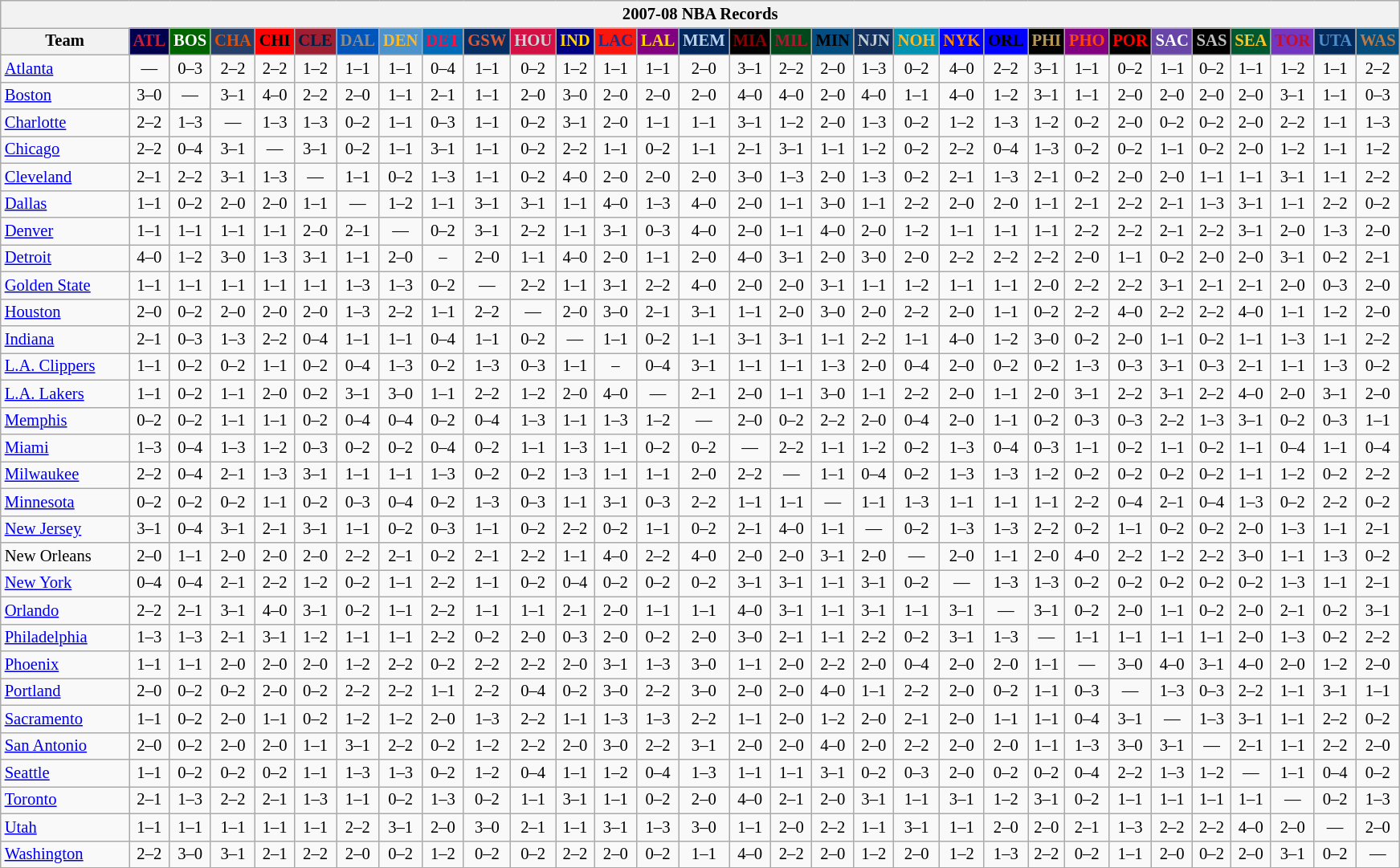<table class="wikitable" style="font-size:86%; text-align:center;">
<tr>
<th colspan=31>2007-08 NBA Records</th>
</tr>
<tr>
<th width=100>Team</th>
<th style="background:#00004d;color:#C41E3a;width=35">ATL</th>
<th style="background:#006400;color:#FFFFFF;width=35">BOS</th>
<th style="background:#253E6A;color:#DF5106;width=35">CHA</th>
<th style="background:#FF0000;color:#000000;width=35">CHI</th>
<th style="background:#9F1F32;color:#001D43;width=35">CLE</th>
<th style="background:#0055BA;color:#898D8F;width=35">DAL</th>
<th style="background:#4C92CC;color:#FDB827;width=35">DEN</th>
<th style="background:#006BB7;color:#ED164B;width=35">DET</th>
<th style="background:#072E63;color:#DC5A34;width=35">GSW</th>
<th style="background:#D31145;color:#CBD4D8;width=35">HOU</th>
<th style="background:#000080;color:#FFD700;width=35">IND</th>
<th style="background:#F9160D;color:#1A2E8B;width=35">LAC</th>
<th style="background:#800080;color:#FFD700;width=35">LAL</th>
<th style="background:#00265B;color:#BAD1EB;width=35">MEM</th>
<th style="background:#000000;color:#8B0000;width=35">MIA</th>
<th style="background:#00471B;color:#AC1A2F;width=35">MIL</th>
<th style="background:#044D80;color:#000000;width=35">MIN</th>
<th style="background:#12305B;color:#C4CED4;width=35">NJN</th>
<th style="background:#0093B1;color:#FDB827;width=35">NOH</th>
<th style="background:#0000FF;color:#FF8C00;width=35">NYK</th>
<th style="background:#0000FF;color:#000000;width=35">ORL</th>
<th style="background:#000000;color:#BB9754;width=35">PHI</th>
<th style="background:#800080;color:#FF4500;width=35">PHO</th>
<th style="background:#000000;color:#FF0000;width=35">POR</th>
<th style="background:#6846A8;color:#FFFFFF;width=35">SAC</th>
<th style="background:#000000;color:#C0C0C0;width=35">SAS</th>
<th style="background:#005831;color:#FFC322;width=35">SEA</th>
<th style="background:#7436BF;color:#BE0F34;width=35">TOR</th>
<th style="background:#042A5C;color:#4C8ECC;width=35">UTA</th>
<th style="background:#044D7D;color:#BC7A44;width=35">WAS</th>
</tr>
<tr>
<td style="text-align:left;"><a href='#'>Atlanta</a></td>
<td>—</td>
<td>0–3</td>
<td>2–2</td>
<td>2–2</td>
<td>1–2</td>
<td>1–1</td>
<td>1–1</td>
<td>0–4</td>
<td>1–1</td>
<td>0–2</td>
<td>1–2</td>
<td>1–1</td>
<td>1–1</td>
<td>2–0</td>
<td>3–1</td>
<td>2–2</td>
<td>2–0</td>
<td>1–3</td>
<td>0–2</td>
<td>4–0</td>
<td>2–2</td>
<td>3–1</td>
<td>1–1</td>
<td>0–2</td>
<td>1–1</td>
<td>0–2</td>
<td>1–1</td>
<td>1–2</td>
<td>1–1</td>
<td>2–2</td>
</tr>
<tr>
<td style="text-align:left;"><a href='#'>Boston</a></td>
<td>3–0</td>
<td>—</td>
<td>3–1</td>
<td>4–0</td>
<td>2–2</td>
<td>2–0</td>
<td>1–1</td>
<td>2–1</td>
<td>1–1</td>
<td>2–0</td>
<td>3–0</td>
<td>2–0</td>
<td>2–0</td>
<td>2–0</td>
<td>4–0</td>
<td>4–0</td>
<td>2–0</td>
<td>4–0</td>
<td>1–1</td>
<td>4–0</td>
<td>1–2</td>
<td>3–1</td>
<td>1–1</td>
<td>2–0</td>
<td>2–0</td>
<td>2–0</td>
<td>2–0</td>
<td>3–1</td>
<td>1–1</td>
<td>0–3</td>
</tr>
<tr>
<td style="text-align:left;"><a href='#'>Charlotte</a></td>
<td>2–2</td>
<td>1–3</td>
<td>—</td>
<td>1–3</td>
<td>1–3</td>
<td>0–2</td>
<td>1–1</td>
<td>0–3</td>
<td>1–1</td>
<td>0–2</td>
<td>3–1</td>
<td>2–0</td>
<td>1–1</td>
<td>1–1</td>
<td>3–1</td>
<td>1–2</td>
<td>2–0</td>
<td>1–3</td>
<td>0–2</td>
<td>1–2</td>
<td>1–3</td>
<td>1–2</td>
<td>0–2</td>
<td>2–0</td>
<td>0–2</td>
<td>0–2</td>
<td>2–0</td>
<td>2–2</td>
<td>1–1</td>
<td>1–3</td>
</tr>
<tr>
<td style="text-align:left;"><a href='#'>Chicago</a></td>
<td>2–2</td>
<td>0–4</td>
<td>3–1</td>
<td>—</td>
<td>3–1</td>
<td>0–2</td>
<td>1–1</td>
<td>3–1</td>
<td>1–1</td>
<td>0–2</td>
<td>2–2</td>
<td>1–1</td>
<td>0–2</td>
<td>1–1</td>
<td>2–1</td>
<td>3–1</td>
<td>1–1</td>
<td>1–2</td>
<td>0–2</td>
<td>2–2</td>
<td>0–4</td>
<td>1–3</td>
<td>0–2</td>
<td>0–2</td>
<td>1–1</td>
<td>0–2</td>
<td>2–0</td>
<td>1–2</td>
<td>1–1</td>
<td>1–2</td>
</tr>
<tr>
<td style="text-align:left;"><a href='#'>Cleveland</a></td>
<td>2–1</td>
<td>2–2</td>
<td>3–1</td>
<td>1–3</td>
<td>—</td>
<td>1–1</td>
<td>0–2</td>
<td>1–3</td>
<td>1–1</td>
<td>0–2</td>
<td>4–0</td>
<td>2–0</td>
<td>2–0</td>
<td>2–0</td>
<td>3–0</td>
<td>1–3</td>
<td>2–0</td>
<td>1–3</td>
<td>0–2</td>
<td>2–1</td>
<td>1–3</td>
<td>2–1</td>
<td>0–2</td>
<td>2–0</td>
<td>2–0</td>
<td>1–1</td>
<td>1–1</td>
<td>3–1</td>
<td>1–1</td>
<td>2–2</td>
</tr>
<tr>
<td style="text-align:left;"><a href='#'>Dallas</a></td>
<td>1–1</td>
<td>0–2</td>
<td>2–0</td>
<td>2–0</td>
<td>1–1</td>
<td>—</td>
<td>1–2</td>
<td>1–1</td>
<td>3–1</td>
<td>3–1</td>
<td>1–1</td>
<td>4–0</td>
<td>1–3</td>
<td>4–0</td>
<td>2–0</td>
<td>1–1</td>
<td>3–0</td>
<td>1–1</td>
<td>2–2</td>
<td>2–0</td>
<td>2–0</td>
<td>1–1</td>
<td>2–1</td>
<td>2–2</td>
<td>2–1</td>
<td>1–3</td>
<td>3–1</td>
<td>1–1</td>
<td>2–2</td>
<td>0–2</td>
</tr>
<tr>
<td style="text-align:left;"><a href='#'>Denver</a></td>
<td>1–1</td>
<td>1–1</td>
<td>1–1</td>
<td>1–1</td>
<td>2–0</td>
<td>2–1</td>
<td>—</td>
<td>0–2</td>
<td>3–1</td>
<td>2–2</td>
<td>1–1</td>
<td>3–1</td>
<td>0–3</td>
<td>4–0</td>
<td>2–0</td>
<td>1–1</td>
<td>4–0</td>
<td>2–0</td>
<td>1–2</td>
<td>1–1</td>
<td>1–1</td>
<td>1–1</td>
<td>2–2</td>
<td>2–2</td>
<td>2–1</td>
<td>2–2</td>
<td>3–1</td>
<td>2–0</td>
<td>1–3</td>
<td>2–0</td>
</tr>
<tr>
<td style="text-align:left;"><a href='#'>Detroit</a></td>
<td>4–0</td>
<td>1–2</td>
<td>3–0</td>
<td>1–3</td>
<td>3–1</td>
<td>1–1</td>
<td>2–0</td>
<td>–</td>
<td>2–0</td>
<td>1–1</td>
<td>4–0</td>
<td>2–0</td>
<td>1–1</td>
<td>2–0</td>
<td>4–0</td>
<td>3–1</td>
<td>2–0</td>
<td>3–0</td>
<td>2–0</td>
<td>2–2</td>
<td>2–2</td>
<td>2–2</td>
<td>2–0</td>
<td>1–1</td>
<td>0–2</td>
<td>2–0</td>
<td>2–0</td>
<td>3–1</td>
<td>0–2</td>
<td>2–1</td>
</tr>
<tr>
<td style="text-align:left;"><a href='#'>Golden State</a></td>
<td>1–1</td>
<td>1–1</td>
<td>1–1</td>
<td>1–1</td>
<td>1–1</td>
<td>1–3</td>
<td>1–3</td>
<td>0–2</td>
<td>—</td>
<td>2–2</td>
<td>1–1</td>
<td>3–1</td>
<td>2–2</td>
<td>4–0</td>
<td>2–0</td>
<td>2–0</td>
<td>3–1</td>
<td>1–1</td>
<td>1–2</td>
<td>1–1</td>
<td>1–1</td>
<td>2–0</td>
<td>2–2</td>
<td>2–2</td>
<td>3–1</td>
<td>2–1</td>
<td>2–1</td>
<td>2–0</td>
<td>0–3</td>
<td>2–0</td>
</tr>
<tr>
<td style="text-align:left;"><a href='#'>Houston</a></td>
<td>2–0</td>
<td>0–2</td>
<td>2–0</td>
<td>2–0</td>
<td>2–0</td>
<td>1–3</td>
<td>2–2</td>
<td>1–1</td>
<td>2–2</td>
<td>—</td>
<td>2–0</td>
<td>3–0</td>
<td>2–1</td>
<td>3–1</td>
<td>1–1</td>
<td>2–0</td>
<td>3–0</td>
<td>2–0</td>
<td>2–2</td>
<td>2–0</td>
<td>1–1</td>
<td>0–2</td>
<td>2–2</td>
<td>4–0</td>
<td>2–2</td>
<td>2–2</td>
<td>4–0</td>
<td>1–1</td>
<td>1–2</td>
<td>2–0</td>
</tr>
<tr>
<td style="text-align:left;"><a href='#'>Indiana</a></td>
<td>2–1</td>
<td>0–3</td>
<td>1–3</td>
<td>2–2</td>
<td>0–4</td>
<td>1–1</td>
<td>1–1</td>
<td>0–4</td>
<td>1–1</td>
<td>0–2</td>
<td>—</td>
<td>1–1</td>
<td>0–2</td>
<td>1–1</td>
<td>3–1</td>
<td>3–1</td>
<td>1–1</td>
<td>2–2</td>
<td>1–1</td>
<td>4–0</td>
<td>1–2</td>
<td>3–0</td>
<td>0–2</td>
<td>2–0</td>
<td>1–1</td>
<td>0–2</td>
<td>1–1</td>
<td>1–3</td>
<td>1–1</td>
<td>2–2</td>
</tr>
<tr>
<td style="text-align:left;"><a href='#'>L.A. Clippers</a></td>
<td>1–1</td>
<td>0–2</td>
<td>0–2</td>
<td>1–1</td>
<td>0–2</td>
<td>0–4</td>
<td>1–3</td>
<td>0–2</td>
<td>1–3</td>
<td>0–3</td>
<td>1–1</td>
<td>–</td>
<td>0–4</td>
<td>3–1</td>
<td>1–1</td>
<td>1–1</td>
<td>1–3</td>
<td>2–0</td>
<td>0–4</td>
<td>2–0</td>
<td>0–2</td>
<td>0–2</td>
<td>1–3</td>
<td>0–3</td>
<td>3–1</td>
<td>0–3</td>
<td>2–1</td>
<td>1–1</td>
<td>1–3</td>
<td>0–2</td>
</tr>
<tr>
<td style="text-align:left;"><a href='#'>L.A. Lakers</a></td>
<td>1–1</td>
<td>0–2</td>
<td>1–1</td>
<td>2–0</td>
<td>0–2</td>
<td>3–1</td>
<td>3–0</td>
<td>1–1</td>
<td>2–2</td>
<td>1–2</td>
<td>2–0</td>
<td>4–0</td>
<td>—</td>
<td>2–1</td>
<td>2–0</td>
<td>1–1</td>
<td>3–0</td>
<td>1–1</td>
<td>2–2</td>
<td>2–0</td>
<td>1–1</td>
<td>2–0</td>
<td>3–1</td>
<td>2–2</td>
<td>3–1</td>
<td>2–2</td>
<td>4–0</td>
<td>2–0</td>
<td>3–1</td>
<td>2–0</td>
</tr>
<tr>
<td style="text-align:left;"><a href='#'>Memphis</a></td>
<td>0–2</td>
<td>0–2</td>
<td>1–1</td>
<td>1–1</td>
<td>0–2</td>
<td>0–4</td>
<td>0–4</td>
<td>0–2</td>
<td>0–4</td>
<td>1–3</td>
<td>1–1</td>
<td>1–3</td>
<td>1–2</td>
<td>—</td>
<td>2–0</td>
<td>0–2</td>
<td>2–2</td>
<td>2–0</td>
<td>0–4</td>
<td>2–0</td>
<td>1–1</td>
<td>0–2</td>
<td>0–3</td>
<td>0–3</td>
<td>2–2</td>
<td>1–3</td>
<td>3–1</td>
<td>0–2</td>
<td>0–3</td>
<td>1–1</td>
</tr>
<tr>
<td style="text-align:left;"><a href='#'>Miami</a></td>
<td>1–3</td>
<td>0–4</td>
<td>1–3</td>
<td>1–2</td>
<td>0–3</td>
<td>0–2</td>
<td>0–2</td>
<td>0–4</td>
<td>0–2</td>
<td>1–1</td>
<td>1–3</td>
<td>1–1</td>
<td>0–2</td>
<td>0–2</td>
<td>—</td>
<td>2–2</td>
<td>1–1</td>
<td>1–2</td>
<td>0–2</td>
<td>1–3</td>
<td>0–4</td>
<td>0–3</td>
<td>1–1</td>
<td>0–2</td>
<td>1–1</td>
<td>0–2</td>
<td>1–1</td>
<td>0–4</td>
<td>1–1</td>
<td>0–4</td>
</tr>
<tr>
<td style="text-align:left;"><a href='#'>Milwaukee</a></td>
<td>2–2</td>
<td>0–4</td>
<td>2–1</td>
<td>1–3</td>
<td>3–1</td>
<td>1–1</td>
<td>1–1</td>
<td>1–3</td>
<td>0–2</td>
<td>0–2</td>
<td>1–3</td>
<td>1–1</td>
<td>1–1</td>
<td>2–0</td>
<td>2–2</td>
<td>—</td>
<td>1–1</td>
<td>0–4</td>
<td>0–2</td>
<td>1–3</td>
<td>1–3</td>
<td>1–2</td>
<td>0–2</td>
<td>0–2</td>
<td>0–2</td>
<td>0–2</td>
<td>1–1</td>
<td>1–2</td>
<td>0–2</td>
<td>2–2</td>
</tr>
<tr>
<td style="text-align:left;"><a href='#'>Minnesota</a></td>
<td>0–2</td>
<td>0–2</td>
<td>0–2</td>
<td>1–1</td>
<td>0–2</td>
<td>0–3</td>
<td>0–4</td>
<td>0–2</td>
<td>1–3</td>
<td>0–3</td>
<td>1–1</td>
<td>3–1</td>
<td>0–3</td>
<td>2–2</td>
<td>1–1</td>
<td>1–1</td>
<td>—</td>
<td>1–1</td>
<td>1–3</td>
<td>1–1</td>
<td>1–1</td>
<td>1–1</td>
<td>2–2</td>
<td>0–4</td>
<td>2–1</td>
<td>0–4</td>
<td>1–3</td>
<td>0–2</td>
<td>2–2</td>
<td>0–2</td>
</tr>
<tr>
<td style="text-align:left;"><a href='#'>New Jersey</a></td>
<td>3–1</td>
<td>0–4</td>
<td>3–1</td>
<td>2–1</td>
<td>3–1</td>
<td>1–1</td>
<td>0–2</td>
<td>0–3</td>
<td>1–1</td>
<td>0–2</td>
<td>2–2</td>
<td>0–2</td>
<td>1–1</td>
<td>0–2</td>
<td>2–1</td>
<td>4–0</td>
<td>1–1</td>
<td>—</td>
<td>0–2</td>
<td>1–3</td>
<td>1–3</td>
<td>2–2</td>
<td>0–2</td>
<td>1–1</td>
<td>0–2</td>
<td>0–2</td>
<td>2–0</td>
<td>1–3</td>
<td>1–1</td>
<td>2–1</td>
</tr>
<tr>
<td style="text-align:left;">New Orleans</td>
<td>2–0</td>
<td>1–1</td>
<td>2–0</td>
<td>2–0</td>
<td>2–0</td>
<td>2–2</td>
<td>2–1</td>
<td>0–2</td>
<td>2–1</td>
<td>2–2</td>
<td>1–1</td>
<td>4–0</td>
<td>2–2</td>
<td>4–0</td>
<td>2–0</td>
<td>2–0</td>
<td>3–1</td>
<td>2–0</td>
<td>—</td>
<td>2–0</td>
<td>1–1</td>
<td>2–0</td>
<td>4–0</td>
<td>2–2</td>
<td>1–2</td>
<td>2–2</td>
<td>3–0</td>
<td>1–1</td>
<td>1–3</td>
<td>0–2</td>
</tr>
<tr>
<td style="text-align:left;"><a href='#'>New York</a></td>
<td>0–4</td>
<td>0–4</td>
<td>2–1</td>
<td>2–2</td>
<td>1–2</td>
<td>0–2</td>
<td>1–1</td>
<td>2–2</td>
<td>1–1</td>
<td>0–2</td>
<td>0–4</td>
<td>0–2</td>
<td>0–2</td>
<td>0–2</td>
<td>3–1</td>
<td>3–1</td>
<td>1–1</td>
<td>3–1</td>
<td>0–2</td>
<td>—</td>
<td>1–3</td>
<td>1–3</td>
<td>0–2</td>
<td>0–2</td>
<td>0–2</td>
<td>0–2</td>
<td>0–2</td>
<td>1–3</td>
<td>1–1</td>
<td>2–1</td>
</tr>
<tr>
<td style="text-align:left;"><a href='#'>Orlando</a></td>
<td>2–2</td>
<td>2–1</td>
<td>3–1</td>
<td>4–0</td>
<td>3–1</td>
<td>0–2</td>
<td>1–1</td>
<td>2–2</td>
<td>1–1</td>
<td>1–1</td>
<td>2–1</td>
<td>2–0</td>
<td>1–1</td>
<td>1–1</td>
<td>4–0</td>
<td>3–1</td>
<td>1–1</td>
<td>3–1</td>
<td>1–1</td>
<td>3–1</td>
<td>—</td>
<td>3–1</td>
<td>0–2</td>
<td>2–0</td>
<td>1–1</td>
<td>0–2</td>
<td>2–0</td>
<td>2–1</td>
<td>0–2</td>
<td>3–1</td>
</tr>
<tr>
<td style="text-align:left;"><a href='#'>Philadelphia</a></td>
<td>1–3</td>
<td>1–3</td>
<td>2–1</td>
<td>3–1</td>
<td>1–2</td>
<td>1–1</td>
<td>1–1</td>
<td>2–2</td>
<td>0–2</td>
<td>2–0</td>
<td>0–3</td>
<td>2–0</td>
<td>0–2</td>
<td>2–0</td>
<td>3–0</td>
<td>2–1</td>
<td>1–1</td>
<td>2–2</td>
<td>0–2</td>
<td>3–1</td>
<td>1–3</td>
<td>—</td>
<td>1–1</td>
<td>1–1</td>
<td>1–1</td>
<td>1–1</td>
<td>2–0</td>
<td>1–3</td>
<td>0–2</td>
<td>2–2</td>
</tr>
<tr>
<td style="text-align:left;"><a href='#'>Phoenix</a></td>
<td>1–1</td>
<td>1–1</td>
<td>2–0</td>
<td>2–0</td>
<td>2–0</td>
<td>1–2</td>
<td>2–2</td>
<td>0–2</td>
<td>2–2</td>
<td>2–2</td>
<td>2–0</td>
<td>3–1</td>
<td>1–3</td>
<td>3–0</td>
<td>1–1</td>
<td>2–0</td>
<td>2–2</td>
<td>2–0</td>
<td>0–4</td>
<td>2–0</td>
<td>2–0</td>
<td>1–1</td>
<td>—</td>
<td>3–0</td>
<td>4–0</td>
<td>3–1</td>
<td>4–0</td>
<td>2–0</td>
<td>1–2</td>
<td>2–0</td>
</tr>
<tr>
<td style="text-align:left;"><a href='#'>Portland</a></td>
<td>2–0</td>
<td>0–2</td>
<td>0–2</td>
<td>2–0</td>
<td>0–2</td>
<td>2–2</td>
<td>2–2</td>
<td>1–1</td>
<td>2–2</td>
<td>0–4</td>
<td>0–2</td>
<td>3–0</td>
<td>2–2</td>
<td>3–0</td>
<td>2–0</td>
<td>2–0</td>
<td>4–0</td>
<td>1–1</td>
<td>2–2</td>
<td>2–0</td>
<td>0–2</td>
<td>1–1</td>
<td>0–3</td>
<td>—</td>
<td>1–3</td>
<td>0–3</td>
<td>2–2</td>
<td>1–1</td>
<td>3–1</td>
<td>1–1</td>
</tr>
<tr>
<td style="text-align:left;"><a href='#'>Sacramento</a></td>
<td>1–1</td>
<td>0–2</td>
<td>2–0</td>
<td>1–1</td>
<td>0–2</td>
<td>1–2</td>
<td>1–2</td>
<td>2–0</td>
<td>1–3</td>
<td>2–2</td>
<td>1–1</td>
<td>1–3</td>
<td>1–3</td>
<td>2–2</td>
<td>1–1</td>
<td>2–0</td>
<td>1–2</td>
<td>2–0</td>
<td>2–1</td>
<td>2–0</td>
<td>1–1</td>
<td>1–1</td>
<td>0–4</td>
<td>3–1</td>
<td>—</td>
<td>1–3</td>
<td>3–1</td>
<td>1–1</td>
<td>2–2</td>
<td>0–2</td>
</tr>
<tr>
<td style="text-align:left;"><a href='#'>San Antonio</a></td>
<td>2–0</td>
<td>0–2</td>
<td>2–0</td>
<td>2–0</td>
<td>1–1</td>
<td>3–1</td>
<td>2–2</td>
<td>0–2</td>
<td>1–2</td>
<td>2–2</td>
<td>2–0</td>
<td>3–0</td>
<td>2–2</td>
<td>3–1</td>
<td>2–0</td>
<td>2–0</td>
<td>4–0</td>
<td>2–0</td>
<td>2–2</td>
<td>2–0</td>
<td>2–0</td>
<td>1–1</td>
<td>1–3</td>
<td>3–0</td>
<td>3–1</td>
<td>—</td>
<td>2–1</td>
<td>1–1</td>
<td>2–2</td>
<td>2–0</td>
</tr>
<tr>
<td style="text-align:left;"><a href='#'>Seattle</a></td>
<td>1–1</td>
<td>0–2</td>
<td>0–2</td>
<td>0–2</td>
<td>1–1</td>
<td>1–3</td>
<td>1–3</td>
<td>0–2</td>
<td>1–2</td>
<td>0–4</td>
<td>1–1</td>
<td>1–2</td>
<td>0–4</td>
<td>1–3</td>
<td>1–1</td>
<td>1–1</td>
<td>3–1</td>
<td>0–2</td>
<td>0–3</td>
<td>2–0</td>
<td>0–2</td>
<td>0–2</td>
<td>0–4</td>
<td>2–2</td>
<td>1–3</td>
<td>1–2</td>
<td>—</td>
<td>1–1</td>
<td>0–4</td>
<td>0–2</td>
</tr>
<tr>
<td style="text-align:left;"><a href='#'>Toronto</a></td>
<td>2–1</td>
<td>1–3</td>
<td>2–2</td>
<td>2–1</td>
<td>1–3</td>
<td>1–1</td>
<td>0–2</td>
<td>1–3</td>
<td>0–2</td>
<td>1–1</td>
<td>3–1</td>
<td>1–1</td>
<td>0–2</td>
<td>2–0</td>
<td>4–0</td>
<td>2–1</td>
<td>2–0</td>
<td>3–1</td>
<td>1–1</td>
<td>3–1</td>
<td>1–2</td>
<td>3–1</td>
<td>0–2</td>
<td>1–1</td>
<td>1–1</td>
<td>1–1</td>
<td>1–1</td>
<td>—</td>
<td>0–2</td>
<td>1–3</td>
</tr>
<tr>
<td style="text-align:left;"><a href='#'>Utah</a></td>
<td>1–1</td>
<td>1–1</td>
<td>1–1</td>
<td>1–1</td>
<td>1–1</td>
<td>2–2</td>
<td>3–1</td>
<td>2–0</td>
<td>3–0</td>
<td>2–1</td>
<td>1–1</td>
<td>3–1</td>
<td>1–3</td>
<td>3–0</td>
<td>1–1</td>
<td>2–0</td>
<td>2–2</td>
<td>1–1</td>
<td>3–1</td>
<td>1–1</td>
<td>2–0</td>
<td>2–0</td>
<td>2–1</td>
<td>1–3</td>
<td>2–2</td>
<td>2–2</td>
<td>4–0</td>
<td>2–0</td>
<td>—</td>
<td>2–0</td>
</tr>
<tr>
<td style="text-align:left;"><a href='#'>Washington</a></td>
<td>2–2</td>
<td>3–0</td>
<td>3–1</td>
<td>2–1</td>
<td>2–2</td>
<td>2–0</td>
<td>0–2</td>
<td>1–2</td>
<td>0–2</td>
<td>0–2</td>
<td>2–2</td>
<td>2–0</td>
<td>0–2</td>
<td>1–1</td>
<td>4–0</td>
<td>2–2</td>
<td>2–0</td>
<td>1–2</td>
<td>2–0</td>
<td>1–2</td>
<td>1–3</td>
<td>2–2</td>
<td>0–2</td>
<td>1–1</td>
<td>2–0</td>
<td>0–2</td>
<td>2–0</td>
<td>3–1</td>
<td>0–2</td>
<td>—</td>
</tr>
</table>
